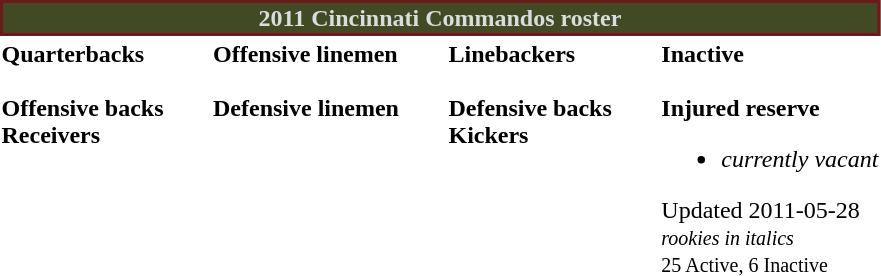<table class="toccolours" style="text-align: left;">
<tr>
<th colspan="7" style="background:#424a25; border:2px solid #711719; color:#DCDCDC; text-align:center;"><strong>2011 Cincinnati Commandos roster</strong></th>
</tr>
<tr>
<td valign="top"><strong>Quarterbacks</strong><br><br><strong>Offensive backs</strong>

<br><strong>Receivers</strong> 





</td>
<td width="25"> </td>
<td valign="top"><strong>Offensive linemen</strong><br>


<br><strong>Defensive linemen</strong> 



</td>
<td width="25"> </td>
<td valign="top"><strong>Linebackers</strong><br>
<br><strong>Defensive backs</strong>



<br><strong>Kickers</strong>
</td>
<td width="25"> </td>
<td valign="top"><strong>Inactive</strong><br>




<br><strong>Injured reserve</strong><ul><li><em>currently vacant</em></li></ul>Updated 2011-05-28<br><small><em>rookies in italics</em><br>
25 Active, 6 Inactive</small></td>
</tr>
</table>
